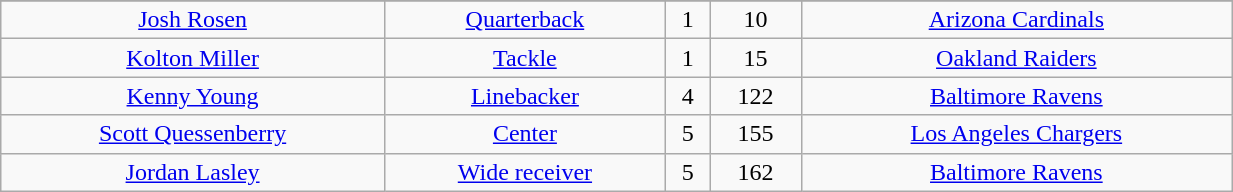<table class="wikitable" width="65%">
<tr align="center">
</tr>
<tr align="center" bgcolor="">
<td><a href='#'>Josh Rosen</a></td>
<td><a href='#'>Quarterback</a></td>
<td>1</td>
<td>10</td>
<td><a href='#'>Arizona Cardinals</a></td>
</tr>
<tr align="center" bgcolor="">
<td><a href='#'>Kolton Miller</a></td>
<td><a href='#'>Tackle</a></td>
<td>1</td>
<td>15</td>
<td><a href='#'>Oakland Raiders</a></td>
</tr>
<tr align="center" bgcolor="">
<td><a href='#'>Kenny Young</a></td>
<td><a href='#'>Linebacker</a></td>
<td>4</td>
<td>122</td>
<td><a href='#'>Baltimore Ravens</a></td>
</tr>
<tr align="center" bgcolor="">
<td><a href='#'>Scott Quessenberry</a></td>
<td><a href='#'>Center</a></td>
<td>5</td>
<td>155</td>
<td><a href='#'>Los Angeles Chargers</a></td>
</tr>
<tr align="center" bgcolor="">
<td><a href='#'>Jordan Lasley</a></td>
<td><a href='#'>Wide receiver</a></td>
<td>5</td>
<td>162</td>
<td><a href='#'>Baltimore Ravens</a></td>
</tr>
</table>
